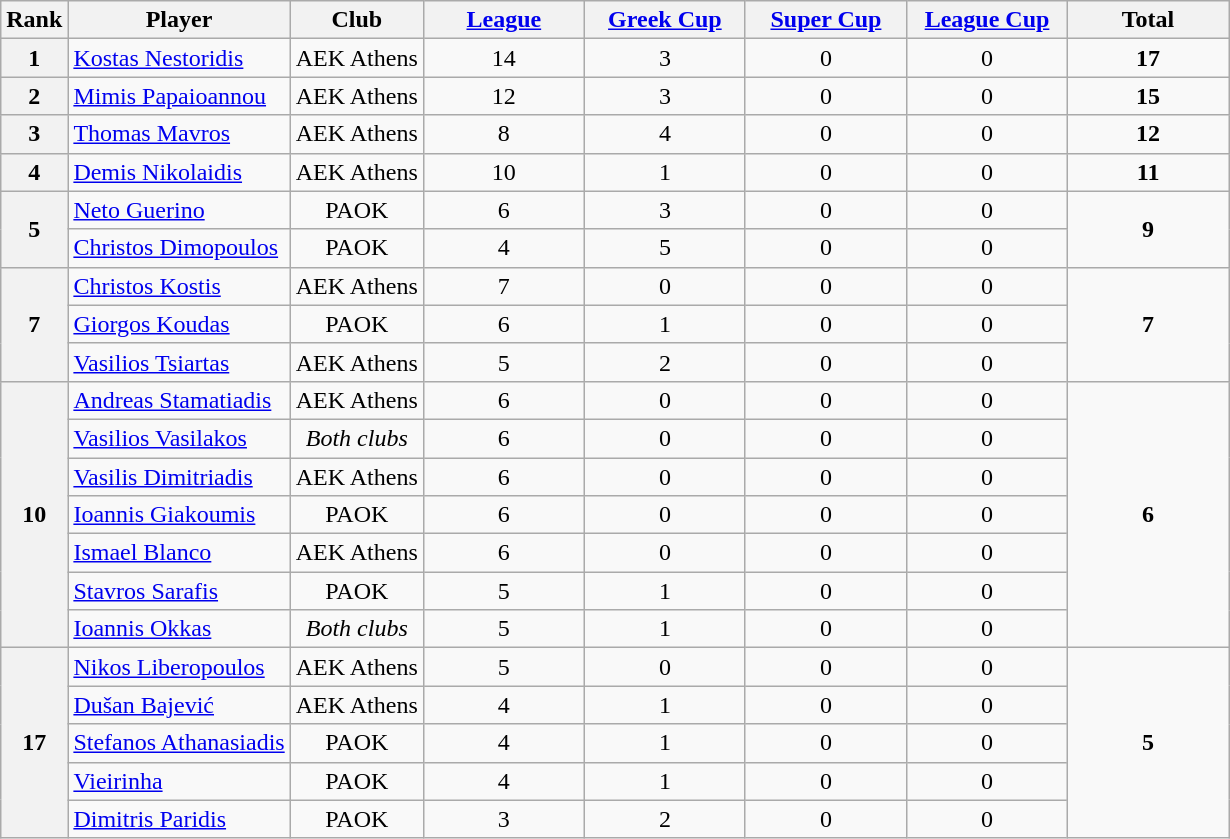<table class="wikitable" style="text-align:center;margin-left:1em">
<tr>
<th>Rank</th>
<th>Player</th>
<th>Club</th>
<th width=100><a href='#'>League</a></th>
<th width=100><a href='#'>Greek Cup</a></th>
<th width=100><a href='#'> Super Cup</a></th>
<th width=100><a href='#'>League Cup</a></th>
<th width=100>Total</th>
</tr>
<tr>
<th>1</th>
<td style="text-align:left;"> <a href='#'>Kostas Nestoridis</a></td>
<td>AEK Athens</td>
<td>14</td>
<td>3</td>
<td>0</td>
<td>0</td>
<td><strong>17</strong></td>
</tr>
<tr>
<th>2</th>
<td style="text-align:left;"> <a href='#'>Mimis Papaioannou</a></td>
<td>AEK Athens</td>
<td>12</td>
<td>3</td>
<td>0</td>
<td>0</td>
<td><strong>15</strong></td>
</tr>
<tr>
<th>3</th>
<td style="text-align:left;"> <a href='#'>Thomas Mavros</a></td>
<td>AEK Athens</td>
<td>8</td>
<td>4</td>
<td>0</td>
<td>0</td>
<td><strong>12</strong></td>
</tr>
<tr>
<th>4</th>
<td style="text-align:left;"> <a href='#'>Demis Nikolaidis</a></td>
<td>AEK Athens</td>
<td>10</td>
<td>1</td>
<td>0</td>
<td>0</td>
<td><strong>11</strong></td>
</tr>
<tr>
<th rowspan=2>5</th>
<td style="text-align:left;"> <a href='#'>Neto Guerino</a></td>
<td>PAOK</td>
<td>6</td>
<td>3</td>
<td>0</td>
<td>0</td>
<td rowspan=2><strong>9</strong></td>
</tr>
<tr>
<td style="text-align:left;"> <a href='#'>Christos Dimopoulos</a></td>
<td>PAOK</td>
<td>4</td>
<td>5</td>
<td>0</td>
<td>0</td>
</tr>
<tr>
<th rowspan=3>7</th>
<td style="text-align:left;"> <a href='#'>Christos Kostis</a></td>
<td>AEK Athens</td>
<td>7</td>
<td>0</td>
<td>0</td>
<td>0</td>
<td rowspan=3><strong>7</strong></td>
</tr>
<tr>
<td style="text-align:left;"> <a href='#'>Giorgos Koudas</a></td>
<td>PAOK</td>
<td>6</td>
<td>1</td>
<td>0</td>
<td>0</td>
</tr>
<tr>
<td style="text-align:left;"> <a href='#'>Vasilios Tsiartas</a></td>
<td>AEK Athens</td>
<td>5</td>
<td>2</td>
<td>0</td>
<td>0</td>
</tr>
<tr>
<th rowspan=7>10</th>
<td style="text-align:left;"> <a href='#'>Andreas Stamatiadis</a></td>
<td>AEK Athens</td>
<td>6</td>
<td>0</td>
<td>0</td>
<td>0</td>
<td rowspan=7><strong>6</strong></td>
</tr>
<tr>
<td style="text-align:left;"> <a href='#'>Vasilios Vasilakos</a></td>
<td><em>Both clubs</em></td>
<td>6</td>
<td>0</td>
<td>0</td>
<td>0</td>
</tr>
<tr>
<td style="text-align:left;"> <a href='#'>Vasilis Dimitriadis</a></td>
<td>AEK Athens</td>
<td>6</td>
<td>0</td>
<td>0</td>
<td>0</td>
</tr>
<tr>
<td style="text-align:left;"> <a href='#'>Ioannis Giakoumis</a></td>
<td>PAOK</td>
<td>6</td>
<td>0</td>
<td>0</td>
<td>0</td>
</tr>
<tr>
<td style="text-align:left;"> <a href='#'>Ismael Blanco</a></td>
<td>AEK Athens</td>
<td>6</td>
<td>0</td>
<td>0</td>
<td>0</td>
</tr>
<tr>
<td style="text-align:left;"> <a href='#'>Stavros Sarafis</a></td>
<td>PAOK</td>
<td>5</td>
<td>1</td>
<td>0</td>
<td>0</td>
</tr>
<tr>
<td style="text-align:left;"> <a href='#'>Ioannis Okkas</a></td>
<td><em>Both clubs</em></td>
<td>5</td>
<td>1</td>
<td>0</td>
<td>0</td>
</tr>
<tr>
<th rowspan=5>17</th>
<td style="text-align:left;"> <a href='#'>Nikos Liberopoulos</a></td>
<td>AEK Athens</td>
<td>5</td>
<td>0</td>
<td>0</td>
<td>0</td>
<td rowspan=5><strong>5</strong></td>
</tr>
<tr>
<td style="text-align:left;"> <a href='#'>Dušan Bajević</a></td>
<td>AEK Athens</td>
<td>4</td>
<td>1</td>
<td>0</td>
<td>0</td>
</tr>
<tr>
<td style="text-align:left;"> <a href='#'>Stefanos Athanasiadis</a></td>
<td>PAOK</td>
<td>4</td>
<td>1</td>
<td>0</td>
<td>0</td>
</tr>
<tr>
<td style="text-align:left;"> <a href='#'>Vieirinha</a></td>
<td>PAOK</td>
<td>4</td>
<td>1</td>
<td>0</td>
<td>0</td>
</tr>
<tr>
<td style="text-align:left;"> <a href='#'>Dimitris Paridis</a></td>
<td>PAOK</td>
<td>3</td>
<td>2</td>
<td>0</td>
<td>0</td>
</tr>
</table>
